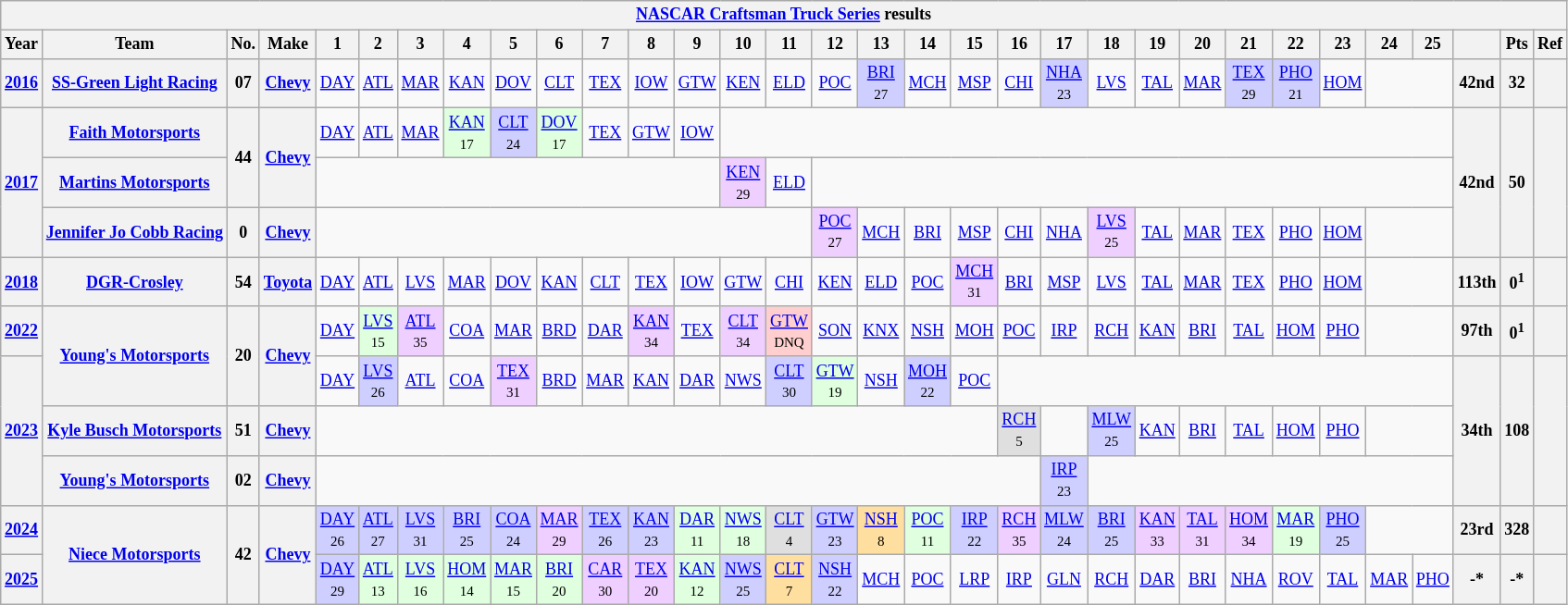<table class="wikitable" style="text-align:center; font-size:75%">
<tr>
<th colspan=32><a href='#'>NASCAR Craftsman Truck Series</a> results</th>
</tr>
<tr>
<th>Year</th>
<th>Team</th>
<th>No.</th>
<th>Make</th>
<th>1</th>
<th>2</th>
<th>3</th>
<th>4</th>
<th>5</th>
<th>6</th>
<th>7</th>
<th>8</th>
<th>9</th>
<th>10</th>
<th>11</th>
<th>12</th>
<th>13</th>
<th>14</th>
<th>15</th>
<th>16</th>
<th>17</th>
<th>18</th>
<th>19</th>
<th>20</th>
<th>21</th>
<th>22</th>
<th>23</th>
<th>24</th>
<th>25</th>
<th></th>
<th>Pts</th>
<th>Ref</th>
</tr>
<tr>
<th><a href='#'>2016</a></th>
<th><a href='#'>SS-Green Light Racing</a></th>
<th>07</th>
<th><a href='#'>Chevy</a></th>
<td><a href='#'>DAY</a></td>
<td><a href='#'>ATL</a></td>
<td><a href='#'>MAR</a></td>
<td><a href='#'>KAN</a></td>
<td><a href='#'>DOV</a></td>
<td><a href='#'>CLT</a></td>
<td><a href='#'>TEX</a></td>
<td><a href='#'>IOW</a></td>
<td><a href='#'>GTW</a></td>
<td><a href='#'>KEN</a></td>
<td><a href='#'>ELD</a></td>
<td><a href='#'>POC</a></td>
<td style="background:#CFCFFF;"><a href='#'>BRI</a><br><small>27</small></td>
<td><a href='#'>MCH</a></td>
<td><a href='#'>MSP</a></td>
<td><a href='#'>CHI</a></td>
<td style="background:#CFCFFF;"><a href='#'>NHA</a><br><small>23</small></td>
<td><a href='#'>LVS</a></td>
<td><a href='#'>TAL</a></td>
<td><a href='#'>MAR</a></td>
<td style="background:#CFCFFF;"><a href='#'>TEX</a><br><small>29</small></td>
<td style="background:#CFCFFF;"><a href='#'>PHO</a><br><small>21</small></td>
<td><a href='#'>HOM</a></td>
<td colspan=2></td>
<th>42nd</th>
<th>32</th>
<th></th>
</tr>
<tr>
<th rowspan=3><a href='#'>2017</a></th>
<th><a href='#'>Faith Motorsports</a></th>
<th rowspan=2>44</th>
<th rowspan=2><a href='#'>Chevy</a></th>
<td><a href='#'>DAY</a></td>
<td><a href='#'>ATL</a></td>
<td><a href='#'>MAR</a></td>
<td style="background:#DFFFDF;"><a href='#'>KAN</a><br><small>17</small></td>
<td style="background:#CFCFFF;"><a href='#'>CLT</a><br><small>24</small></td>
<td style="background:#DFFFDF;"><a href='#'>DOV</a><br><small>17</small></td>
<td><a href='#'>TEX</a></td>
<td><a href='#'>GTW</a></td>
<td><a href='#'>IOW</a></td>
<td colspan=16></td>
<th rowspan=3>42nd</th>
<th rowspan=3>50</th>
<th rowspan=3></th>
</tr>
<tr>
<th><a href='#'>Martins Motorsports</a></th>
<td colspan=9></td>
<td style="background:#EFCFFF;"><a href='#'>KEN</a><br><small>29</small></td>
<td><a href='#'>ELD</a></td>
<td colspan=14></td>
</tr>
<tr>
<th><a href='#'>Jennifer Jo Cobb Racing</a></th>
<th>0</th>
<th><a href='#'>Chevy</a></th>
<td colspan=11></td>
<td style="background:#EFCFFF;"><a href='#'>POC</a><br><small>27</small></td>
<td><a href='#'>MCH</a></td>
<td><a href='#'>BRI</a></td>
<td><a href='#'>MSP</a></td>
<td><a href='#'>CHI</a></td>
<td><a href='#'>NHA</a></td>
<td style="background:#EFCFFF;"><a href='#'>LVS</a><br><small>25</small></td>
<td><a href='#'>TAL</a></td>
<td><a href='#'>MAR</a></td>
<td><a href='#'>TEX</a></td>
<td><a href='#'>PHO</a></td>
<td><a href='#'>HOM</a></td>
<td colspan=2></td>
</tr>
<tr>
<th><a href='#'>2018</a></th>
<th><a href='#'>DGR-Crosley</a></th>
<th>54</th>
<th><a href='#'>Toyota</a></th>
<td><a href='#'>DAY</a></td>
<td><a href='#'>ATL</a></td>
<td><a href='#'>LVS</a></td>
<td><a href='#'>MAR</a></td>
<td><a href='#'>DOV</a></td>
<td><a href='#'>KAN</a></td>
<td><a href='#'>CLT</a></td>
<td><a href='#'>TEX</a></td>
<td><a href='#'>IOW</a></td>
<td><a href='#'>GTW</a></td>
<td><a href='#'>CHI</a></td>
<td><a href='#'>KEN</a></td>
<td><a href='#'>ELD</a></td>
<td><a href='#'>POC</a></td>
<td style="background:#EFCFFF;"><a href='#'>MCH</a><br><small>31</small></td>
<td><a href='#'>BRI</a></td>
<td><a href='#'>MSP</a></td>
<td><a href='#'>LVS</a></td>
<td><a href='#'>TAL</a></td>
<td><a href='#'>MAR</a></td>
<td><a href='#'>TEX</a></td>
<td><a href='#'>PHO</a></td>
<td><a href='#'>HOM</a></td>
<td colspan=2></td>
<th>113th</th>
<th>0<sup>1</sup></th>
<th></th>
</tr>
<tr>
<th><a href='#'>2022</a></th>
<th rowspan=2><a href='#'>Young's Motorsports</a></th>
<th rowspan=2>20</th>
<th rowspan=2><a href='#'>Chevy</a></th>
<td><a href='#'>DAY</a></td>
<td style="background:#DFFFDF;"><a href='#'>LVS</a><br><small>15</small></td>
<td style="background:#EFCFFF;"><a href='#'>ATL</a><br><small>35</small></td>
<td><a href='#'>COA</a></td>
<td><a href='#'>MAR</a></td>
<td><a href='#'>BRD</a></td>
<td><a href='#'>DAR</a></td>
<td style="background:#EFCFFF;"><a href='#'>KAN</a><br><small>34</small></td>
<td><a href='#'>TEX</a></td>
<td style="background:#EFCFFF;"><a href='#'>CLT</a><br><small>34</small></td>
<td style="background:#FFCFCF;"><a href='#'>GTW</a><br><small>DNQ</small></td>
<td><a href='#'>SON</a></td>
<td><a href='#'>KNX</a></td>
<td><a href='#'>NSH</a></td>
<td><a href='#'>MOH</a></td>
<td><a href='#'>POC</a></td>
<td><a href='#'>IRP</a></td>
<td><a href='#'>RCH</a></td>
<td><a href='#'>KAN</a></td>
<td><a href='#'>BRI</a></td>
<td><a href='#'>TAL</a></td>
<td><a href='#'>HOM</a></td>
<td><a href='#'>PHO</a></td>
<td colspan=2></td>
<th>97th</th>
<th>0<sup>1</sup></th>
<th></th>
</tr>
<tr>
<th rowspan=3><a href='#'>2023</a></th>
<td><a href='#'>DAY</a></td>
<td style="background:#CFCFFF;"><a href='#'>LVS</a><br><small>26</small></td>
<td><a href='#'>ATL</a></td>
<td><a href='#'>COA</a></td>
<td style="background:#EFCFFF;"><a href='#'>TEX</a><br><small>31</small></td>
<td><a href='#'>BRD</a></td>
<td><a href='#'>MAR</a></td>
<td><a href='#'>KAN</a></td>
<td><a href='#'>DAR</a></td>
<td><a href='#'>NWS</a></td>
<td style="background:#CFCFFF;"><a href='#'>CLT</a><br><small>30</small></td>
<td style="background:#DFFFDF;"><a href='#'>GTW</a><br><small>19</small></td>
<td><a href='#'>NSH</a></td>
<td style="background:#CFCFFF;"><a href='#'>MOH</a><br><small>22</small></td>
<td><a href='#'>POC</a></td>
<td colspan=10></td>
<th rowspan=3>34th</th>
<th rowspan=3>108</th>
<th rowspan=3></th>
</tr>
<tr>
<th><a href='#'>Kyle Busch Motorsports</a></th>
<th>51</th>
<th><a href='#'>Chevy</a></th>
<td colspan=15></td>
<td style="background:#DFDFDF;"><a href='#'>RCH</a><br><small>5</small></td>
<td></td>
<td style="background:#CFCFFF;"><a href='#'>MLW</a><br><small>25</small></td>
<td><a href='#'>KAN</a></td>
<td><a href='#'>BRI</a></td>
<td><a href='#'>TAL</a></td>
<td><a href='#'>HOM</a></td>
<td><a href='#'>PHO</a></td>
<td colspan=2></td>
</tr>
<tr>
<th><a href='#'>Young's Motorsports</a></th>
<th>02</th>
<th><a href='#'>Chevy</a></th>
<td colspan=16></td>
<td style="background:#CFCFFF;"><a href='#'>IRP</a><br><small>23</small></td>
<td colspan=8></td>
</tr>
<tr>
<th><a href='#'>2024</a></th>
<th rowspan=2><a href='#'>Niece Motorsports</a></th>
<th rowspan=2>42</th>
<th rowspan=2><a href='#'>Chevy</a></th>
<td style="background:#CFCFFF;"><a href='#'>DAY</a><br><small>26</small></td>
<td style="background:#CFCFFF;"><a href='#'>ATL</a><br><small>27</small></td>
<td style="background:#CFCFFF;"><a href='#'>LVS</a><br><small>31</small></td>
<td style="background:#CFCFFF;"><a href='#'>BRI</a><br><small>25</small></td>
<td style="background:#CFCFFF;"><a href='#'>COA</a><br><small>24</small></td>
<td style="background:#EFCFFF;"><a href='#'>MAR</a><br><small>29</small></td>
<td style="background:#CFCFFF;"><a href='#'>TEX</a><br><small>26</small></td>
<td style="background:#CFCFFF;"><a href='#'>KAN</a><br><small>23</small></td>
<td style="background:#DFFFDF;"><a href='#'>DAR</a><br><small>11</small></td>
<td style="background:#DFFFDF;"><a href='#'>NWS</a><br><small>18</small></td>
<td style="background:#DFDFDF;"><a href='#'>CLT</a><br><small>4</small></td>
<td style="background:#CFCFFF;"><a href='#'>GTW</a><br><small>23</small></td>
<td style="background:#FFDF9F;"><a href='#'>NSH</a><br><small>8</small></td>
<td style="background:#DFFFDF;"><a href='#'>POC</a><br><small>11</small></td>
<td style="background:#CFCFFF;"><a href='#'>IRP</a><br><small>22</small></td>
<td style="background:#EFCFFF;"><a href='#'>RCH</a><br><small>35</small></td>
<td style="background:#CFCFFF;"><a href='#'>MLW</a><br><small>24</small></td>
<td style="background:#CFCFFF;"><a href='#'>BRI</a><br><small>25</small></td>
<td style="background:#EFCFFF;"><a href='#'>KAN</a><br><small>33</small></td>
<td style="background:#EFCFFF;"><a href='#'>TAL</a><br><small>31</small></td>
<td style="background:#EFCFFF;"><a href='#'>HOM</a><br><small>34</small></td>
<td style="background:#DFFFDF;"><a href='#'>MAR</a><br><small>19</small></td>
<td style="background:#CFCFFF;"><a href='#'>PHO</a><br><small>25</small></td>
<td colspan=2></td>
<th>23rd</th>
<th>328</th>
<th></th>
</tr>
<tr>
<th><a href='#'>2025</a></th>
<td style="background:#CFCFFF;"><a href='#'>DAY</a><br><small>29</small></td>
<td style="background:#DFFFDF;"><a href='#'>ATL</a><br><small>13</small></td>
<td style="background:#DFFFDF;"><a href='#'>LVS</a><br><small>16</small></td>
<td style="background:#DFFFDF;"><a href='#'>HOM</a><br><small>14</small></td>
<td style="background:#DFFFDF;"><a href='#'>MAR</a><br><small>15</small></td>
<td style="background:#DFFFDF;"><a href='#'>BRI</a><br><small>20</small></td>
<td style="background:#EFCFFF;"><a href='#'>CAR</a><br><small>30</small></td>
<td style="background:#EFCFFF;"><a href='#'>TEX</a><br><small>20</small></td>
<td style="background:#DFFFDF;"><a href='#'>KAN</a><br><small>12</small></td>
<td style="background:#CFCFFF;"><a href='#'>NWS</a><br><small>25</small></td>
<td style="background:#FFDF9F;"><a href='#'>CLT</a><br><small>7</small></td>
<td style="background:#CFCFFF;"><a href='#'>NSH</a><br><small>22</small></td>
<td style="background:#;"><a href='#'>MCH</a><br><small></small></td>
<td><a href='#'>POC</a></td>
<td><a href='#'>LRP</a></td>
<td><a href='#'>IRP</a></td>
<td><a href='#'>GLN</a></td>
<td><a href='#'>RCH</a></td>
<td><a href='#'>DAR</a></td>
<td><a href='#'>BRI</a></td>
<td><a href='#'>NHA</a></td>
<td><a href='#'>ROV</a></td>
<td><a href='#'>TAL</a></td>
<td><a href='#'>MAR</a></td>
<td><a href='#'>PHO</a></td>
<th>-*</th>
<th>-*</th>
<th></th>
</tr>
</table>
